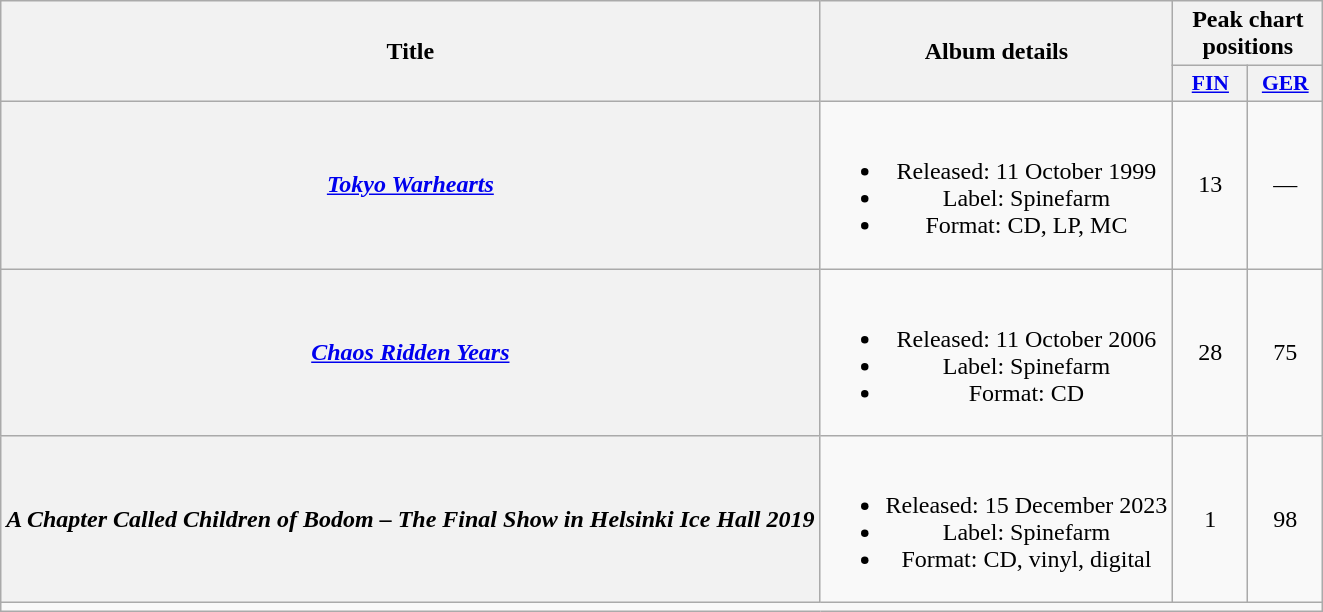<table class="wikitable plainrowheaders" style="text-align:center;">
<tr>
<th scope="col" rowspan="2">Title</th>
<th scope="col" rowspan="2">Album details</th>
<th scope="col" colspan="2">Peak chart positions</th>
</tr>
<tr>
<th scope="col" style="width:3em;font-size:90%;"><a href='#'>FIN</a><br></th>
<th scope="col" style="width:3em;font-size:90%;"><a href='#'>GER</a><br></th>
</tr>
<tr>
<th scope="row"><em><a href='#'>Tokyo Warhearts</a></em></th>
<td><br><ul><li>Released: 11 October 1999</li><li>Label: Spinefarm</li><li>Format: CD, LP, MC</li></ul></td>
<td>13</td>
<td>—</td>
</tr>
<tr>
<th scope="row"><em><a href='#'>Chaos Ridden Years</a></em></th>
<td><br><ul><li>Released: 11 October 2006</li><li>Label: Spinefarm</li><li>Format: CD</li></ul></td>
<td>28</td>
<td>75</td>
</tr>
<tr>
<th scope="row"><em>A Chapter Called Children of Bodom – The Final Show in Helsinki Ice Hall 2019</em></th>
<td><br><ul><li>Released: 15 December 2023</li><li>Label: Spinefarm</li><li>Format: CD, vinyl, digital</li></ul></td>
<td>1<br></td>
<td>98</td>
</tr>
<tr>
<td colspan="20" style="font-size: 8pt"></td>
</tr>
</table>
